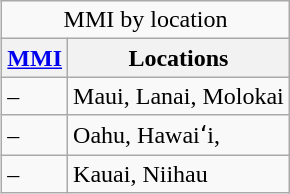<table class="wikitable" style="float: right;" border="2">
<tr>
<td colspan="2" style="text-align: center;">MMI by location</td>
</tr>
<tr>
<th><a href='#'>MMI</a></th>
<th>Locations</th>
</tr>
<tr>
<td>–</td>
<td>Maui, Lanai, Molokai</td>
</tr>
<tr>
<td>–</td>
<td>Oahu, Hawaiʻi,</td>
</tr>
<tr>
<td>–</td>
<td>Kauai, Niihau</td>
</tr>
</table>
